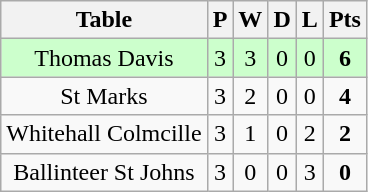<table class="wikitable">
<tr>
<th>Table</th>
<th>P</th>
<th>W</th>
<th>D</th>
<th>L</th>
<th>Pts</th>
</tr>
<tr style="text-align:center; background:#cfc;">
<td>Thomas Davis</td>
<td>3</td>
<td>3</td>
<td>0</td>
<td>0</td>
<td><strong>6</strong></td>
</tr>
<tr style="text-align:center;">
<td>St Marks</td>
<td>3</td>
<td>2</td>
<td>0</td>
<td>0</td>
<td><strong>4</strong></td>
</tr>
<tr style="text-align:center;">
<td>Whitehall Colmcille</td>
<td>3</td>
<td>1</td>
<td>0</td>
<td>2</td>
<td><strong>2</strong></td>
</tr>
<tr style="text-align:center;">
<td>Ballinteer St Johns</td>
<td>3</td>
<td>0</td>
<td>0</td>
<td>3</td>
<td><strong>0</strong></td>
</tr>
</table>
